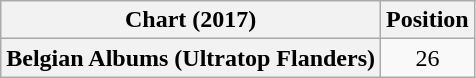<table class="wikitable plainrowheaders" style="text-align:center">
<tr>
<th scope="col">Chart (2017)</th>
<th scope="col">Position</th>
</tr>
<tr>
<th scope="row">Belgian Albums (Ultratop Flanders)</th>
<td>26</td>
</tr>
</table>
